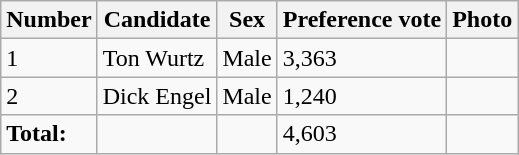<table class="wikitable vatop">
<tr>
<th>Number</th>
<th>Candidate</th>
<th>Sex</th>
<th>Preference vote</th>
<th>Photo</th>
</tr>
<tr>
<td>1</td>
<td>Ton Wurtz</td>
<td>Male</td>
<td>3,363</td>
<td></td>
</tr>
<tr>
<td>2</td>
<td>Dick Engel</td>
<td>Male</td>
<td>1,240</td>
<td></td>
</tr>
<tr>
<td><strong>Total:</strong></td>
<td></td>
<td></td>
<td>4,603</td>
<td></td>
</tr>
</table>
